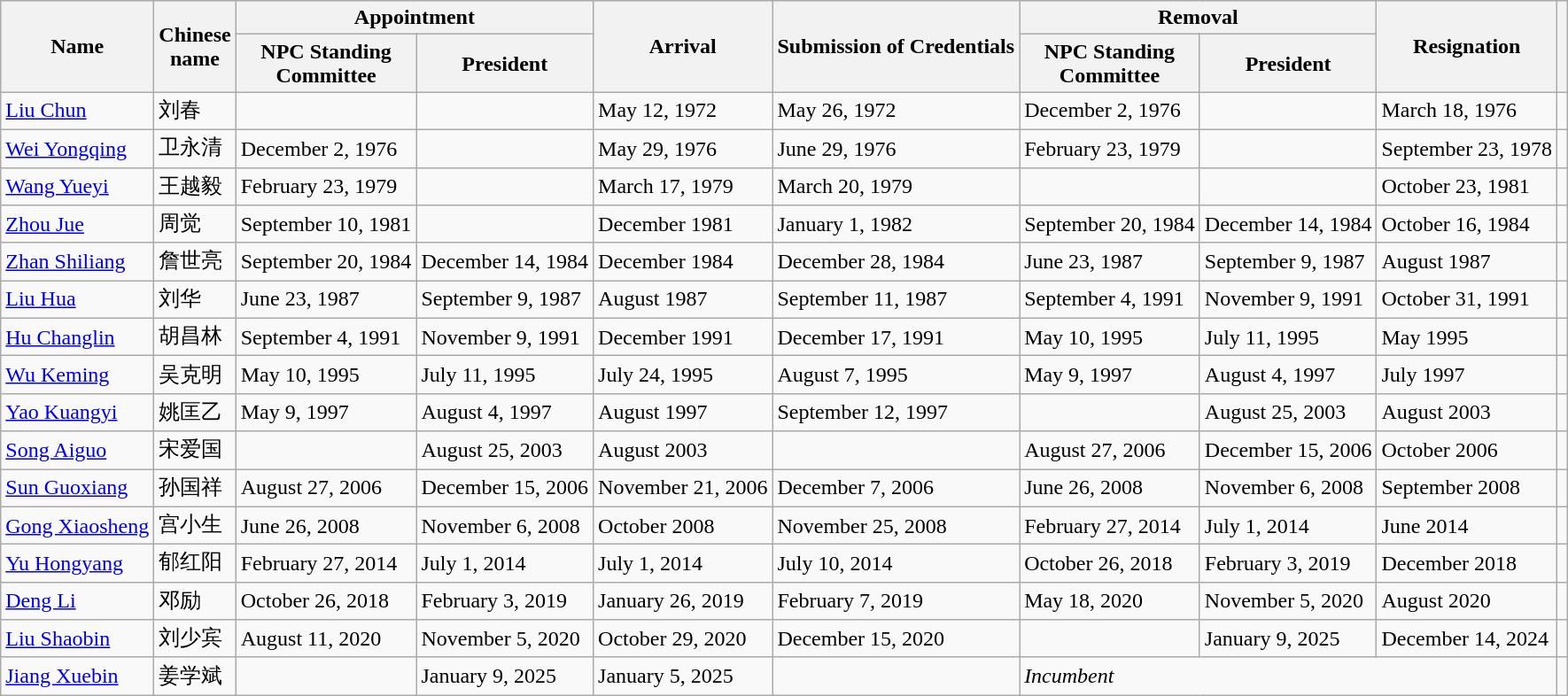<table class="wikitable">
<tr>
<th rowspan="2">Name</th>
<th rowspan="2">Chinese<br>name</th>
<th colspan="2">Appointment</th>
<th rowspan="2">Arrival</th>
<th rowspan="2">Submission of Credentials</th>
<th colspan="2">Removal</th>
<th rowspan="2">Resignation</th>
<th rowspan="2"></th>
</tr>
<tr>
<th>NPC Standing<br>Committee</th>
<th>President</th>
<th>NPC Standing<br>Committee</th>
<th>President</th>
</tr>
<tr>
<td><a href='#'>Liu Chun</a></td>
<td>刘春</td>
<td></td>
<td></td>
<td>May 12, 1972</td>
<td>May 26, 1972</td>
<td>December 2, 1976</td>
<td></td>
<td>March 18, 1976</td>
<td></td>
</tr>
<tr>
<td><a href='#'>Wei Yongqing</a></td>
<td>卫永清</td>
<td>December 2, 1976</td>
<td></td>
<td>May 29, 1976</td>
<td>June 29, 1976</td>
<td>February 23, 1979</td>
<td></td>
<td>September 23, 1978</td>
<td></td>
</tr>
<tr>
<td><a href='#'>Wang Yueyi</a></td>
<td>王越毅</td>
<td>February 23, 1979</td>
<td></td>
<td>March 17, 1979</td>
<td>March 20, 1979</td>
<td></td>
<td></td>
<td>October 23, 1981</td>
<td></td>
</tr>
<tr>
<td><a href='#'>Zhou Jue</a></td>
<td>周觉</td>
<td>September 10, 1981</td>
<td></td>
<td>December 1981</td>
<td>January 1, 1982</td>
<td>September 20, 1984</td>
<td>December 14, 1984</td>
<td>October 16, 1984</td>
<td></td>
</tr>
<tr>
<td><a href='#'>Zhan Shiliang</a></td>
<td>詹世亮</td>
<td>September 20, 1984</td>
<td>December 14, 1984</td>
<td>December 1984</td>
<td>December 28, 1984</td>
<td>June 23, 1987</td>
<td>September 9, 1987</td>
<td>August 1987</td>
<td></td>
</tr>
<tr>
<td><a href='#'>Liu Hua</a></td>
<td>刘华</td>
<td>June 23, 1987</td>
<td>September 9, 1987</td>
<td>August 1987</td>
<td>September 11, 1987</td>
<td>September 4, 1991</td>
<td>November 9, 1991</td>
<td>October 31, 1991</td>
<td></td>
</tr>
<tr>
<td><a href='#'>Hu Changlin</a></td>
<td>胡昌林</td>
<td>September 4, 1991</td>
<td>November 9, 1991</td>
<td>December 1991</td>
<td>December 17, 1991</td>
<td>May 10, 1995</td>
<td>July 11, 1995</td>
<td>May 1995</td>
<td></td>
</tr>
<tr>
<td><a href='#'>Wu Keming</a></td>
<td>吴克明</td>
<td>May 10, 1995</td>
<td>July 11, 1995</td>
<td>July 24, 1995</td>
<td>August 7, 1995</td>
<td>May 9, 1997</td>
<td>August 4, 1997</td>
<td>July 1997</td>
<td></td>
</tr>
<tr>
<td><a href='#'>Yao Kuangyi</a></td>
<td>姚匡乙</td>
<td>May 9, 1997</td>
<td>August 4, 1997</td>
<td>August 1997</td>
<td>September 12, 1997</td>
<td></td>
<td>August 25, 2003</td>
<td>August 2003</td>
<td></td>
</tr>
<tr>
<td><a href='#'>Song Aiguo</a></td>
<td>宋爱国</td>
<td></td>
<td>August 25, 2003</td>
<td>August 2003</td>
<td></td>
<td>August 27, 2006</td>
<td>December 15, 2006</td>
<td>October 2006</td>
<td></td>
</tr>
<tr>
<td><a href='#'>Sun Guoxiang</a></td>
<td>孙国祥</td>
<td>August 27, 2006</td>
<td>December 15, 2006</td>
<td>November 21, 2006</td>
<td>December 7, 2006</td>
<td>June 26, 2008</td>
<td>November 6, 2008</td>
<td>September 2008</td>
<td></td>
</tr>
<tr>
<td><a href='#'>Gong Xiaosheng</a></td>
<td>宫小生</td>
<td>June 26, 2008</td>
<td>November 6, 2008</td>
<td>October 2008</td>
<td>November 25, 2008</td>
<td>February 27, 2014</td>
<td>July 1, 2014</td>
<td>June 2014</td>
<td></td>
</tr>
<tr>
<td><a href='#'>Yu Hongyang</a></td>
<td>郁红阳</td>
<td>February 27, 2014</td>
<td>July 1, 2014</td>
<td>July 1, 2014</td>
<td>July 10, 2014</td>
<td>October 26, 2018</td>
<td>February 3, 2019</td>
<td>December 2018</td>
<td></td>
</tr>
<tr>
<td><a href='#'>Deng Li</a></td>
<td>邓励</td>
<td>October 26, 2018</td>
<td>February 3, 2019</td>
<td>January 26, 2019</td>
<td>February 7, 2019</td>
<td>May 18, 2020</td>
<td>November 5, 2020</td>
<td>August 2020</td>
<td></td>
</tr>
<tr>
<td><a href='#'>Liu Shaobin</a></td>
<td>刘少宾</td>
<td>August 11, 2020</td>
<td>November 5, 2020</td>
<td>October 29, 2020</td>
<td>December 15, 2020</td>
<td></td>
<td>January 9, 2025</td>
<td>December 14, 2024</td>
<td></td>
</tr>
<tr>
<td><a href='#'>Jiang Xuebin</a></td>
<td>姜学斌</td>
<td></td>
<td>January 9, 2025</td>
<td>January 5, 2025</td>
<td></td>
<td colspan="3"><em>Incumbent</em></td>
<td></td>
</tr>
</table>
